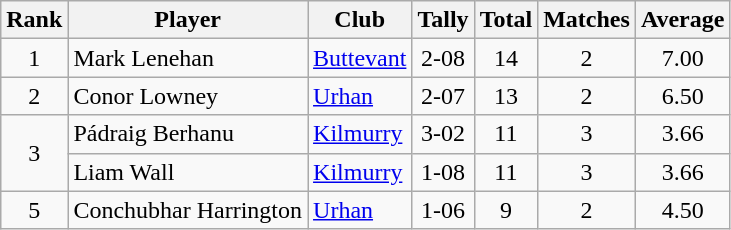<table class="wikitable">
<tr>
<th>Rank</th>
<th>Player</th>
<th>Club</th>
<th>Tally</th>
<th>Total</th>
<th>Matches</th>
<th>Average</th>
</tr>
<tr>
<td rowspan="1" style="text-align:center;">1</td>
<td>Mark Lenehan</td>
<td><a href='#'>Buttevant</a></td>
<td align=center>2-08</td>
<td align=center>14</td>
<td align=center>2</td>
<td align=center>7.00</td>
</tr>
<tr>
<td rowspan="1" style="text-align:center;">2</td>
<td>Conor Lowney</td>
<td><a href='#'>Urhan</a></td>
<td align=center>2-07</td>
<td align=center>13</td>
<td align=center>2</td>
<td align=center>6.50</td>
</tr>
<tr>
<td rowspan="2" style="text-align:center;">3</td>
<td>Pádraig Berhanu</td>
<td><a href='#'>Kilmurry</a></td>
<td align=center>3-02</td>
<td align=center>11</td>
<td align=center>3</td>
<td align=center>3.66</td>
</tr>
<tr>
<td>Liam Wall</td>
<td><a href='#'>Kilmurry</a></td>
<td align=center>1-08</td>
<td align=center>11</td>
<td align=center>3</td>
<td align=center>3.66</td>
</tr>
<tr>
<td rowspan="1" style="text-align:center;">5</td>
<td>Conchubhar Harrington</td>
<td><a href='#'>Urhan</a></td>
<td align=center>1-06</td>
<td align=center>9</td>
<td align=center>2</td>
<td align=center>4.50</td>
</tr>
</table>
